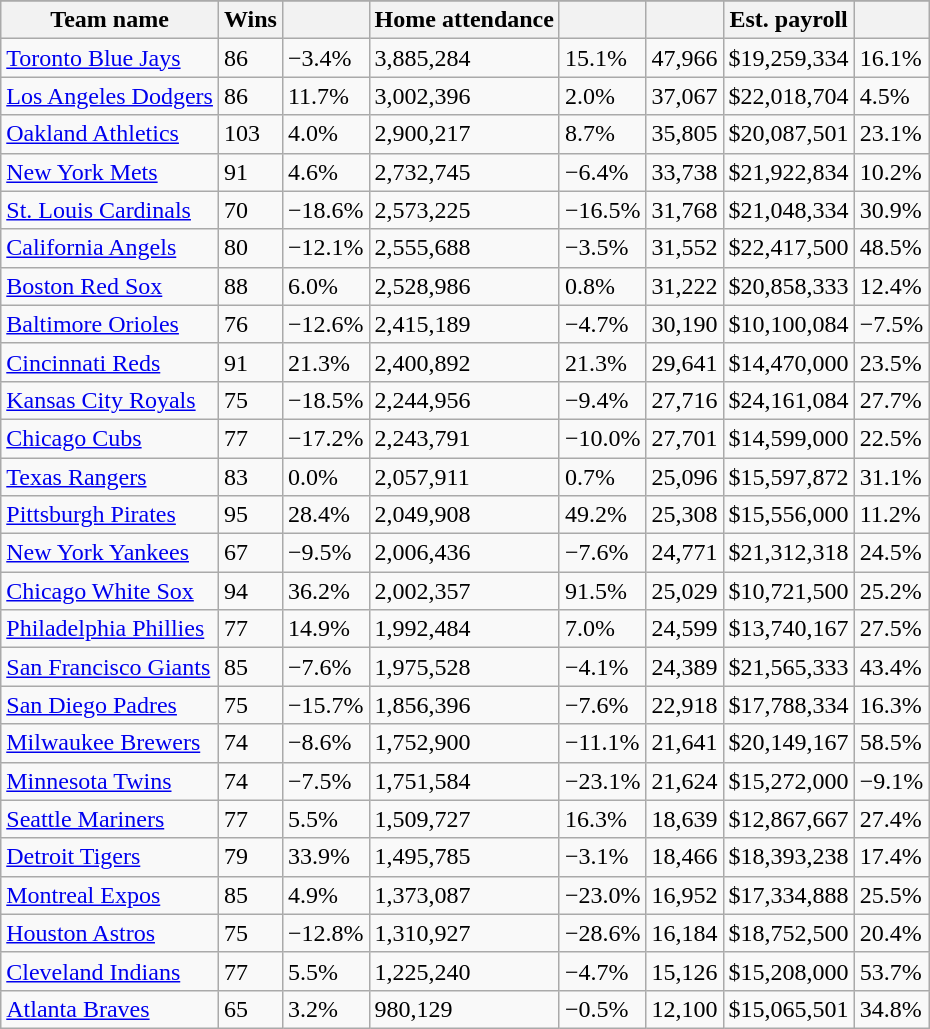<table class="wikitable sortable">
<tr style="text-align:center; font-size:larger;">
</tr>
<tr>
<th>Team name</th>
<th>Wins</th>
<th></th>
<th>Home attendance</th>
<th></th>
<th></th>
<th>Est. payroll</th>
<th></th>
</tr>
<tr>
<td><a href='#'>Toronto Blue Jays</a></td>
<td>86</td>
<td>−3.4%</td>
<td>3,885,284</td>
<td>15.1%</td>
<td>47,966</td>
<td>$19,259,334</td>
<td>16.1%</td>
</tr>
<tr>
<td><a href='#'>Los Angeles Dodgers</a></td>
<td>86</td>
<td>11.7%</td>
<td>3,002,396</td>
<td>2.0%</td>
<td>37,067</td>
<td>$22,018,704</td>
<td>4.5%</td>
</tr>
<tr>
<td><a href='#'>Oakland Athletics</a></td>
<td>103</td>
<td>4.0%</td>
<td>2,900,217</td>
<td>8.7%</td>
<td>35,805</td>
<td>$20,087,501</td>
<td>23.1%</td>
</tr>
<tr>
<td><a href='#'>New York Mets</a></td>
<td>91</td>
<td>4.6%</td>
<td>2,732,745</td>
<td>−6.4%</td>
<td>33,738</td>
<td>$21,922,834</td>
<td>10.2%</td>
</tr>
<tr>
<td><a href='#'>St. Louis Cardinals</a></td>
<td>70</td>
<td>−18.6%</td>
<td>2,573,225</td>
<td>−16.5%</td>
<td>31,768</td>
<td>$21,048,334</td>
<td>30.9%</td>
</tr>
<tr>
<td><a href='#'>California Angels</a></td>
<td>80</td>
<td>−12.1%</td>
<td>2,555,688</td>
<td>−3.5%</td>
<td>31,552</td>
<td>$22,417,500</td>
<td>48.5%</td>
</tr>
<tr>
<td><a href='#'>Boston Red Sox</a></td>
<td>88</td>
<td>6.0%</td>
<td>2,528,986</td>
<td>0.8%</td>
<td>31,222</td>
<td>$20,858,333</td>
<td>12.4%</td>
</tr>
<tr>
<td><a href='#'>Baltimore Orioles</a></td>
<td>76</td>
<td>−12.6%</td>
<td>2,415,189</td>
<td>−4.7%</td>
<td>30,190</td>
<td>$10,100,084</td>
<td>−7.5%</td>
</tr>
<tr>
<td><a href='#'>Cincinnati Reds</a></td>
<td>91</td>
<td>21.3%</td>
<td>2,400,892</td>
<td>21.3%</td>
<td>29,641</td>
<td>$14,470,000</td>
<td>23.5%</td>
</tr>
<tr>
<td><a href='#'>Kansas City Royals</a></td>
<td>75</td>
<td>−18.5%</td>
<td>2,244,956</td>
<td>−9.4%</td>
<td>27,716</td>
<td>$24,161,084</td>
<td>27.7%</td>
</tr>
<tr>
<td><a href='#'>Chicago Cubs</a></td>
<td>77</td>
<td>−17.2%</td>
<td>2,243,791</td>
<td>−10.0%</td>
<td>27,701</td>
<td>$14,599,000</td>
<td>22.5%</td>
</tr>
<tr>
<td><a href='#'>Texas Rangers</a></td>
<td>83</td>
<td>0.0%</td>
<td>2,057,911</td>
<td>0.7%</td>
<td>25,096</td>
<td>$15,597,872</td>
<td>31.1%</td>
</tr>
<tr>
<td><a href='#'>Pittsburgh Pirates</a></td>
<td>95</td>
<td>28.4%</td>
<td>2,049,908</td>
<td>49.2%</td>
<td>25,308</td>
<td>$15,556,000</td>
<td>11.2%</td>
</tr>
<tr>
<td><a href='#'>New York Yankees</a></td>
<td>67</td>
<td>−9.5%</td>
<td>2,006,436</td>
<td>−7.6%</td>
<td>24,771</td>
<td>$21,312,318</td>
<td>24.5%</td>
</tr>
<tr>
<td><a href='#'>Chicago White Sox</a></td>
<td>94</td>
<td>36.2%</td>
<td>2,002,357</td>
<td>91.5%</td>
<td>25,029</td>
<td>$10,721,500</td>
<td>25.2%</td>
</tr>
<tr>
<td><a href='#'>Philadelphia Phillies</a></td>
<td>77</td>
<td>14.9%</td>
<td>1,992,484</td>
<td>7.0%</td>
<td>24,599</td>
<td>$13,740,167</td>
<td>27.5%</td>
</tr>
<tr>
<td><a href='#'>San Francisco Giants</a></td>
<td>85</td>
<td>−7.6%</td>
<td>1,975,528</td>
<td>−4.1%</td>
<td>24,389</td>
<td>$21,565,333</td>
<td>43.4%</td>
</tr>
<tr>
<td><a href='#'>San Diego Padres</a></td>
<td>75</td>
<td>−15.7%</td>
<td>1,856,396</td>
<td>−7.6%</td>
<td>22,918</td>
<td>$17,788,334</td>
<td>16.3%</td>
</tr>
<tr>
<td><a href='#'>Milwaukee Brewers</a></td>
<td>74</td>
<td>−8.6%</td>
<td>1,752,900</td>
<td>−11.1%</td>
<td>21,641</td>
<td>$20,149,167</td>
<td>58.5%</td>
</tr>
<tr>
<td><a href='#'>Minnesota Twins</a></td>
<td>74</td>
<td>−7.5%</td>
<td>1,751,584</td>
<td>−23.1%</td>
<td>21,624</td>
<td>$15,272,000</td>
<td>−9.1%</td>
</tr>
<tr>
<td><a href='#'>Seattle Mariners</a></td>
<td>77</td>
<td>5.5%</td>
<td>1,509,727</td>
<td>16.3%</td>
<td>18,639</td>
<td>$12,867,667</td>
<td>27.4%</td>
</tr>
<tr>
<td><a href='#'>Detroit Tigers</a></td>
<td>79</td>
<td>33.9%</td>
<td>1,495,785</td>
<td>−3.1%</td>
<td>18,466</td>
<td>$18,393,238</td>
<td>17.4%</td>
</tr>
<tr>
<td><a href='#'>Montreal Expos</a></td>
<td>85</td>
<td>4.9%</td>
<td>1,373,087</td>
<td>−23.0%</td>
<td>16,952</td>
<td>$17,334,888</td>
<td>25.5%</td>
</tr>
<tr>
<td><a href='#'>Houston Astros</a></td>
<td>75</td>
<td>−12.8%</td>
<td>1,310,927</td>
<td>−28.6%</td>
<td>16,184</td>
<td>$18,752,500</td>
<td>20.4%</td>
</tr>
<tr>
<td><a href='#'>Cleveland Indians</a></td>
<td>77</td>
<td>5.5%</td>
<td>1,225,240</td>
<td>−4.7%</td>
<td>15,126</td>
<td>$15,208,000</td>
<td>53.7%</td>
</tr>
<tr>
<td><a href='#'>Atlanta Braves</a></td>
<td>65</td>
<td>3.2%</td>
<td>980,129</td>
<td>−0.5%</td>
<td>12,100</td>
<td>$15,065,501</td>
<td>34.8%</td>
</tr>
</table>
